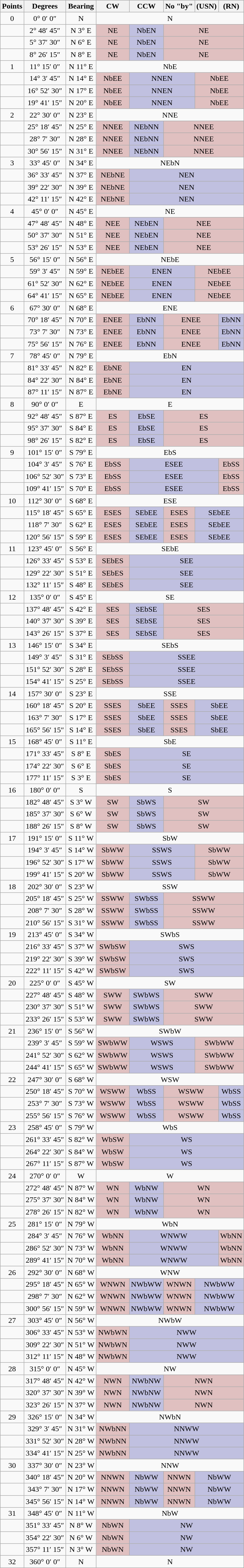<table class="wikitable collapsible collapsed" style="text-align:center;">
<tr>
<th>Points</th>
<th>Degrees</th>
<th>Bearing</th>
<th>CW</th>
<th>CCW</th>
<th>No "by"</th>
<th> (USN)</th>
<th> (RN)</th>
</tr>
<tr>
<td>0</td>
<td>0° 0′ 0″</td>
<td>N</td>
<td colspan=5>N</td>
</tr>
<tr>
<td></td>
<td>2° 48′ 45″</td>
<td>N 3° E</td>
<td bgcolor="#E0C0C0">NE</td>
<td bgcolor="#C0C0E0">NbEN</td>
<td colspan="3" bgcolor="#E0C0C0">NE</td>
</tr>
<tr>
<td></td>
<td>5° 37′ 30″</td>
<td>N 6° E</td>
<td bgcolor="#E0C0C0">NE</td>
<td bgcolor="#C0C0E0">NbEN</td>
<td colspan="3" bgcolor="#E0C0C0">NE</td>
</tr>
<tr>
<td></td>
<td>8° 26′ 15″</td>
<td>N 8° E</td>
<td bgcolor="#E0C0C0">NE</td>
<td bgcolor="#C0C0E0">NbEN</td>
<td colspan="3" bgcolor="#E0C0C0">NE</td>
</tr>
<tr>
<td>1</td>
<td>11° 15′ 0″</td>
<td>N 11° E</td>
<td colspan=5>NbE</td>
</tr>
<tr>
<td></td>
<td>14° 3′ 45″</td>
<td>N 14° E</td>
<td bgcolor="#E0C0C0">NbEE</td>
<td colspan="2" bgcolor="#C0C0E0">NNEN</td>
<td colspan="2" bgcolor="#E0C0C0">NbEE</td>
</tr>
<tr>
<td></td>
<td>16° 52′ 30″</td>
<td>N 17° E</td>
<td bgcolor="#E0C0C0">NbEE</td>
<td colspan="2" bgcolor="#C0C0E0">NNEN</td>
<td colspan="2" bgcolor="#E0C0C0">NbEE</td>
</tr>
<tr>
<td></td>
<td>19° 41′ 15″</td>
<td>N 20° E</td>
<td bgcolor="#E0C0C0">NbEE</td>
<td colspan="2" bgcolor="#C0C0E0">NNEN</td>
<td colspan="2" bgcolor="#E0C0C0">NbEE</td>
</tr>
<tr>
<td>2</td>
<td>22° 30′ 0″</td>
<td>N 23° E</td>
<td colspan=5>NNE</td>
</tr>
<tr>
<td></td>
<td>25° 18′ 45″</td>
<td>N 25° E</td>
<td bgcolor="#E0C0C0">NNEE</td>
<td bgcolor="#C0C0E0">NEbNN</td>
<td colspan="3" bgcolor="#E0C0C0">NNEE</td>
</tr>
<tr>
<td></td>
<td>28° 7′ 30″</td>
<td>N 28° E</td>
<td bgcolor="#E0C0C0">NNEE</td>
<td bgcolor="#C0C0E0">NEbNN</td>
<td colspan="3" bgcolor="#E0C0C0">NNEE</td>
</tr>
<tr>
<td></td>
<td>30° 56′ 15″</td>
<td>N 31° E</td>
<td bgcolor="#E0C0C0">NNEE</td>
<td bgcolor="#C0C0E0">NEbNN</td>
<td colspan="3" bgcolor="#E0C0C0">NNEE</td>
</tr>
<tr>
<td>3</td>
<td>33° 45′ 0″</td>
<td>N 34° E</td>
<td colspan=5>NEbN</td>
</tr>
<tr>
<td></td>
<td>36° 33′ 45″</td>
<td>N 37° E</td>
<td bgcolor="#E0C0C0">NEbNE</td>
<td colspan="4" bgcolor="#C0C0E0">NEN</td>
</tr>
<tr>
<td></td>
<td>39° 22′ 30″</td>
<td>N 39° E</td>
<td bgcolor="#E0C0C0">NEbNE</td>
<td colspan="4" bgcolor="#C0C0E0">NEN</td>
</tr>
<tr>
<td></td>
<td>42° 11′ 15″</td>
<td>N 42° E</td>
<td bgcolor="#E0C0C0">NEbNE</td>
<td colspan="4" bgcolor="#C0C0E0">NEN</td>
</tr>
<tr>
<td>4</td>
<td>45° 0′ 0″</td>
<td>N 45° E</td>
<td colspan=5>NE</td>
</tr>
<tr>
<td></td>
<td>47° 48′ 45″</td>
<td>N 48° E</td>
<td bgcolor="#E0C0C0">NEE</td>
<td bgcolor="#C0C0E0">NEbEN</td>
<td colspan="3" bgcolor="#E0C0C0">NEE</td>
</tr>
<tr>
<td></td>
<td>50° 37′ 30″</td>
<td>N 51° E</td>
<td bgcolor="#E0C0C0">NEE</td>
<td bgcolor="#C0C0E0">NEbEN</td>
<td colspan="3" bgcolor="#E0C0C0">NEE</td>
</tr>
<tr>
<td></td>
<td>53° 26′ 15″</td>
<td>N 53° E</td>
<td bgcolor="#E0C0C0">NEE</td>
<td bgcolor="#C0C0E0">NEbEN</td>
<td colspan="3" bgcolor="#E0C0C0">NEE</td>
</tr>
<tr>
<td>5</td>
<td>56° 15′ 0″</td>
<td>N 56° E</td>
<td colspan=5>NEbE</td>
</tr>
<tr>
<td></td>
<td>59° 3′ 45″</td>
<td>N 59° E</td>
<td bgcolor="#E0C0C0">NEbEE</td>
<td colspan="2" bgcolor="#C0C0E0">ENEN</td>
<td colspan="2" bgcolor="#E0C0C0">NEbEE</td>
</tr>
<tr>
<td></td>
<td>61° 52′ 30″</td>
<td>N 62° E</td>
<td bgcolor="#E0C0C0">NEbEE</td>
<td colspan="2" bgcolor="#C0C0E0">ENEN</td>
<td colspan="2" bgcolor="#E0C0C0">NEbEE</td>
</tr>
<tr>
<td></td>
<td>64° 41′ 15″</td>
<td>N 65° E</td>
<td bgcolor="#E0C0C0">NEbEE</td>
<td colspan="2" bgcolor="#C0C0E0">ENEN</td>
<td colspan="2" bgcolor="#E0C0C0">NEbEE</td>
</tr>
<tr>
<td>6</td>
<td>67° 30′ 0″</td>
<td>N 68° E</td>
<td colspan=5>ENE</td>
</tr>
<tr>
<td></td>
<td>70° 18′ 45″</td>
<td>N 70° E</td>
<td bgcolor="#E0C0C0">ENEE</td>
<td bgcolor="#C0C0E0">EbNN</td>
<td colspan="2" bgcolor="#E0C0C0">ENEE</td>
<td bgcolor="#C0C0E0">EbNN</td>
</tr>
<tr>
<td></td>
<td>73° 7′ 30″</td>
<td>N 73° E</td>
<td bgcolor="#E0C0C0">ENEE</td>
<td bgcolor="#C0C0E0">EbNN</td>
<td colspan="2" bgcolor="#E0C0C0">ENEE</td>
<td bgcolor="#C0C0E0">EbNN</td>
</tr>
<tr>
<td></td>
<td>75° 56′ 15″</td>
<td>N 76° E</td>
<td bgcolor="#E0C0C0">ENEE</td>
<td bgcolor="#C0C0E0">EbNN</td>
<td colspan="2" bgcolor="#E0C0C0">ENEE</td>
<td bgcolor="#C0C0E0">EbNN</td>
</tr>
<tr>
<td>7</td>
<td>78° 45′ 0″</td>
<td>N 79° E</td>
<td colspan=5>EbN</td>
</tr>
<tr>
<td></td>
<td>81° 33′ 45″</td>
<td>N 82° E</td>
<td bgcolor="#E0C0C0">EbNE</td>
<td colspan="4" bgcolor="#C0C0E0">EN</td>
</tr>
<tr>
<td></td>
<td>84° 22′ 30″</td>
<td>N 84° E</td>
<td bgcolor="#E0C0C0">EbNE</td>
<td colspan="4" bgcolor="#C0C0E0">EN</td>
</tr>
<tr>
<td></td>
<td>87° 11′ 15″</td>
<td>N 87° E</td>
<td bgcolor="#E0C0C0">EbNE</td>
<td colspan="4" bgcolor="#C0C0E0">EN</td>
</tr>
<tr>
<td>8</td>
<td>90° 0′ 0″</td>
<td>E</td>
<td colspan=5>E</td>
</tr>
<tr>
<td></td>
<td>92° 48′ 45″</td>
<td>S 87° E</td>
<td bgcolor="#E0C0C0">ES</td>
<td bgcolor="#C0C0E0">EbSE</td>
<td colspan="3" bgcolor="#E0C0C0">ES</td>
</tr>
<tr>
<td></td>
<td>95° 37′ 30″</td>
<td>S 84° E</td>
<td bgcolor="#E0C0C0">ES</td>
<td bgcolor="#C0C0E0">EbSE</td>
<td colspan="3" bgcolor="#E0C0C0">ES</td>
</tr>
<tr>
<td></td>
<td>98° 26′ 15″</td>
<td>S 82° E</td>
<td bgcolor="#E0C0C0">ES</td>
<td bgcolor="#C0C0E0">EbSE</td>
<td colspan="3" bgcolor="#E0C0C0">ES</td>
</tr>
<tr>
<td>9</td>
<td>101° 15′ 0″</td>
<td>S 79° E</td>
<td colspan=5>EbS</td>
</tr>
<tr>
<td></td>
<td>104° 3′ 45″</td>
<td>S 76° E</td>
<td bgcolor="#E0C0C0">EbSS</td>
<td colspan="3" bgcolor="#C0C0E0">ESEE</td>
<td bgcolor="#E0C0C0">EbSS</td>
</tr>
<tr>
<td></td>
<td>106° 52′ 30″</td>
<td>S 73° E</td>
<td bgcolor="#E0C0C0">EbSS</td>
<td colspan="3" bgcolor="#C0C0E0">ESEE</td>
<td bgcolor="#E0C0C0">EbSS</td>
</tr>
<tr>
<td></td>
<td>109° 41′ 15″</td>
<td>S 70° E</td>
<td bgcolor="#E0C0C0">EbSS</td>
<td colspan="3" bgcolor="#C0C0E0">ESEE</td>
<td bgcolor="#E0C0C0">EbSS</td>
</tr>
<tr>
<td>10</td>
<td>112° 30′ 0″</td>
<td>S 68° E</td>
<td colspan=5>ESE</td>
</tr>
<tr>
<td></td>
<td>115° 18′ 45″</td>
<td>S 65° E</td>
<td bgcolor="#E0C0C0">ESES</td>
<td bgcolor="#C0C0E0">SEbEE</td>
<td bgcolor="#E0C0C0">ESES</td>
<td colspan="2" bgcolor="#C0C0E0">SEbEE</td>
</tr>
<tr>
<td></td>
<td>118° 7′ 30″</td>
<td>S 62° E</td>
<td bgcolor="#E0C0C0">ESES</td>
<td bgcolor="#C0C0E0">SEbEE</td>
<td bgcolor="#E0C0C0">ESES</td>
<td colspan="2" bgcolor="#C0C0E0">SEbEE</td>
</tr>
<tr>
<td></td>
<td>120° 56′ 15″</td>
<td>S 59° E</td>
<td bgcolor="#E0C0C0">ESES</td>
<td bgcolor="#C0C0E0">SEbEE</td>
<td bgcolor="#E0C0C0">ESES</td>
<td colspan="2" bgcolor="#C0C0E0">SEbEE</td>
</tr>
<tr>
<td>11</td>
<td>123° 45′ 0″</td>
<td>S 56° E</td>
<td colspan=5>SEbE</td>
</tr>
<tr>
<td></td>
<td>126° 33′ 45″</td>
<td>S 53° E</td>
<td bgcolor="#E0C0C0">SEbES</td>
<td colspan="4" bgcolor="#C0C0E0">SEE</td>
</tr>
<tr>
<td></td>
<td>129° 22′ 30″</td>
<td>S 51° E</td>
<td bgcolor="#E0C0C0">SEbES</td>
<td colspan="4" bgcolor="#C0C0E0">SEE</td>
</tr>
<tr>
<td></td>
<td>132° 11′ 15″</td>
<td>S 48° E</td>
<td bgcolor="#E0C0C0">SEbES</td>
<td colspan="4" bgcolor="#C0C0E0">SEE</td>
</tr>
<tr>
<td>12</td>
<td>135° 0′ 0″</td>
<td>S 45° E</td>
<td colspan=5>SE</td>
</tr>
<tr>
<td></td>
<td>137° 48′ 45″</td>
<td>S 42° E</td>
<td bgcolor="#E0C0C0">SES</td>
<td bgcolor="#C0C0E0">SEbSE</td>
<td colspan="3" bgcolor="#E0C0C0">SES</td>
</tr>
<tr>
<td></td>
<td>140° 37′ 30″</td>
<td>S 39° E</td>
<td bgcolor="#E0C0C0">SES</td>
<td bgcolor="#C0C0E0">SEbSE</td>
<td colspan="3" bgcolor="#E0C0C0">SES</td>
</tr>
<tr>
<td></td>
<td>143° 26′ 15″</td>
<td>S 37° E</td>
<td bgcolor="#E0C0C0">SES</td>
<td bgcolor="#C0C0E0">SEbSE</td>
<td colspan="3" bgcolor="#E0C0C0">SES</td>
</tr>
<tr>
<td>13</td>
<td>146° 15′ 0″</td>
<td>S 34° E</td>
<td colspan=5>SEbS</td>
</tr>
<tr>
<td></td>
<td>149° 3′ 45″</td>
<td>S 31° E</td>
<td bgcolor="#E0C0C0">SEbSS</td>
<td colspan="4" bgcolor="#C0C0E0">SSEE</td>
</tr>
<tr>
<td></td>
<td>151° 52′ 30″</td>
<td>S 28° E</td>
<td bgcolor="#E0C0C0">SEbSS</td>
<td colspan="4" bgcolor="#C0C0E0">SSEE</td>
</tr>
<tr>
<td></td>
<td>154° 41′ 15″</td>
<td>S 25° E</td>
<td bgcolor="#E0C0C0">SEbSS</td>
<td colspan="4" bgcolor="#C0C0E0">SSEE</td>
</tr>
<tr>
<td>14</td>
<td>157° 30′ 0″</td>
<td>S 23° E</td>
<td colspan=5>SSE</td>
</tr>
<tr>
<td></td>
<td>160° 18′ 45″</td>
<td>S 20° E</td>
<td bgcolor="#E0C0C0">SSES</td>
<td bgcolor="#C0C0E0">SbEE</td>
<td bgcolor="#E0C0C0">SSES</td>
<td colspan="2" bgcolor="#C0C0E0">SbEE</td>
</tr>
<tr>
<td></td>
<td>163° 7′ 30″</td>
<td>S 17° E</td>
<td bgcolor="#E0C0C0">SSES</td>
<td bgcolor="#C0C0E0">SbEE</td>
<td bgcolor="#E0C0C0">SSES</td>
<td colspan="2" bgcolor="#C0C0E0">SbEE</td>
</tr>
<tr>
<td></td>
<td>165° 56′ 15″</td>
<td>S 14° E</td>
<td bgcolor="#E0C0C0">SSES</td>
<td bgcolor="#C0C0E0">SbEE</td>
<td bgcolor="#E0C0C0">SSES</td>
<td colspan="2" bgcolor="#C0C0E0">SbEE</td>
</tr>
<tr>
<td>15</td>
<td>168° 45′ 0″</td>
<td>S 11° E</td>
<td colspan=5>SbE</td>
</tr>
<tr>
<td></td>
<td>171° 33′ 45″</td>
<td>S 8° E</td>
<td bgcolor="#E0C0C0">SbES</td>
<td colspan="4" bgcolor="#C0C0E0">SE</td>
</tr>
<tr>
<td></td>
<td>174° 22′ 30″</td>
<td>S 6° E</td>
<td bgcolor="#E0C0C0">SbES</td>
<td colspan="4" bgcolor="#C0C0E0">SE</td>
</tr>
<tr>
<td></td>
<td>177° 11′ 15″</td>
<td>S 3° E</td>
<td bgcolor="#E0C0C0">SbES</td>
<td colspan="4" bgcolor="#C0C0E0">SE</td>
</tr>
<tr>
<td>16</td>
<td>180° 0′ 0″</td>
<td>S</td>
<td colspan=5>S</td>
</tr>
<tr>
<td></td>
<td>182° 48′ 45″</td>
<td>S 3° W</td>
<td bgcolor="#E0C0C0">SW</td>
<td bgcolor="#C0C0E0">SbWS</td>
<td colspan="3" bgcolor="#E0C0C0">SW</td>
</tr>
<tr>
<td></td>
<td>185° 37′ 30″</td>
<td>S 6° W</td>
<td bgcolor="#E0C0C0">SW</td>
<td bgcolor="#C0C0E0">SbWS</td>
<td colspan="3" bgcolor="#E0C0C0">SW</td>
</tr>
<tr>
<td></td>
<td>188° 26′ 15″</td>
<td>S 8° W</td>
<td bgcolor="#E0C0C0">SW</td>
<td bgcolor="#C0C0E0">SbWS</td>
<td colspan="3" bgcolor="#E0C0C0">SW</td>
</tr>
<tr>
<td>17</td>
<td>191° 15′ 0″</td>
<td>S 11° W</td>
<td colspan=5>SbW</td>
</tr>
<tr>
<td></td>
<td>194° 3′ 45″</td>
<td>S 14° W</td>
<td bgcolor="#E0C0C0">SbWW</td>
<td colspan="2" bgcolor="#C0C0E0">SSWS</td>
<td colspan="2" bgcolor="#E0C0C0">SbWW</td>
</tr>
<tr>
<td></td>
<td>196° 52′ 30″</td>
<td>S 17° W</td>
<td bgcolor="#E0C0C0">SbWW</td>
<td colspan="2" bgcolor="#C0C0E0">SSWS</td>
<td colspan="2" bgcolor="#E0C0C0">SbWW</td>
</tr>
<tr>
<td></td>
<td>199° 41′ 15″</td>
<td>S 20° W</td>
<td bgcolor="#E0C0C0">SbWW</td>
<td colspan="2" bgcolor="#C0C0E0">SSWS</td>
<td colspan="2" bgcolor="#E0C0C0">SbWW</td>
</tr>
<tr>
<td>18</td>
<td>202° 30′ 0″</td>
<td>S 23° W</td>
<td colspan=5>SSW</td>
</tr>
<tr>
<td></td>
<td>205° 18′ 45″</td>
<td>S 25° W</td>
<td bgcolor="#E0C0C0">SSWW</td>
<td bgcolor="#C0C0E0">SWbSS</td>
<td colspan="3" bgcolor="#E0C0C0">SSWW</td>
</tr>
<tr>
<td></td>
<td>208° 7′ 30″</td>
<td>S 28° W</td>
<td bgcolor="#E0C0C0">SSWW</td>
<td bgcolor="#C0C0E0">SWbSS</td>
<td colspan="3" bgcolor="#E0C0C0">SSWW</td>
</tr>
<tr>
<td></td>
<td>210° 56′ 15″</td>
<td>S 31° W</td>
<td bgcolor="#E0C0C0">SSWW</td>
<td bgcolor="#C0C0E0">SWbSS</td>
<td colspan="3" bgcolor="#E0C0C0">SSWW</td>
</tr>
<tr>
<td>19</td>
<td>213° 45′ 0″</td>
<td>S 34° W</td>
<td colspan=5>SWbS</td>
</tr>
<tr>
<td></td>
<td>216° 33′ 45″</td>
<td>S 37° W</td>
<td bgcolor="#E0C0C0">SWbSW</td>
<td colspan="4" bgcolor="#C0C0E0">SWS</td>
</tr>
<tr>
<td></td>
<td>219° 22′ 30″</td>
<td>S 39° W</td>
<td bgcolor="#E0C0C0">SWbSW</td>
<td colspan="4" bgcolor="#C0C0E0">SWS</td>
</tr>
<tr>
<td></td>
<td>222° 11′ 15″</td>
<td>S 42° W</td>
<td bgcolor="#E0C0C0">SWbSW</td>
<td colspan="4" bgcolor="#C0C0E0">SWS</td>
</tr>
<tr>
<td>20</td>
<td>225° 0′ 0″</td>
<td>S 45° W</td>
<td colspan=5>SW</td>
</tr>
<tr>
<td></td>
<td>227° 48′ 45″</td>
<td>S 48° W</td>
<td bgcolor="#E0C0C0">SWW</td>
<td bgcolor="#C0C0E0">SWbWS</td>
<td colspan="3" bgcolor="#E0C0C0">SWW</td>
</tr>
<tr>
<td></td>
<td>230° 37′ 30″</td>
<td>S 51° W</td>
<td bgcolor="#E0C0C0">SWW</td>
<td bgcolor="#C0C0E0">SWbWS</td>
<td colspan="3" bgcolor="#E0C0C0">SWW</td>
</tr>
<tr>
<td></td>
<td>233° 26′ 15″</td>
<td>S 53° W</td>
<td bgcolor="#E0C0C0">SWW</td>
<td bgcolor="#C0C0E0">SWbWS</td>
<td colspan="3" bgcolor="#E0C0C0">SWW</td>
</tr>
<tr>
<td>21</td>
<td>236° 15′ 0″</td>
<td>S 56° W</td>
<td colspan=5>SWbW</td>
</tr>
<tr>
<td></td>
<td>239° 3′ 45″</td>
<td>S 59° W</td>
<td bgcolor="#E0C0C0">SWbWW</td>
<td colspan="2" bgcolor="#C0C0E0">WSWS</td>
<td colspan="2" bgcolor="#E0C0C0">SWbWW</td>
</tr>
<tr>
<td></td>
<td>241° 52′ 30″</td>
<td>S 62° W</td>
<td bgcolor="#E0C0C0">SWbWW</td>
<td colspan="2" bgcolor="#C0C0E0">WSWS</td>
<td colspan="2" bgcolor="#E0C0C0">SWbWW</td>
</tr>
<tr>
<td></td>
<td>244° 41′ 15″</td>
<td>S 65° W</td>
<td bgcolor="#E0C0C0">SWbWW</td>
<td colspan="2" bgcolor="#C0C0E0">WSWS</td>
<td colspan="2" bgcolor="#E0C0C0">SWbWW</td>
</tr>
<tr>
<td>22</td>
<td>247° 30′ 0″</td>
<td>S 68° W</td>
<td colspan=5>WSW</td>
</tr>
<tr>
<td></td>
<td>250° 18′ 45″</td>
<td>S 70° W</td>
<td bgcolor="#E0C0C0">WSWW</td>
<td bgcolor="#C0C0E0">WbSS</td>
<td colspan="2" bgcolor="#E0C0C0">WSWW</td>
<td bgcolor="#C0C0E0">WbSS</td>
</tr>
<tr>
<td></td>
<td>253° 7′ 30″</td>
<td>S 73° W</td>
<td bgcolor="#E0C0C0">WSWW</td>
<td bgcolor="#C0C0E0">WbSS</td>
<td colspan="2" bgcolor="#E0C0C0">WSWW</td>
<td bgcolor="#C0C0E0">WbSS</td>
</tr>
<tr>
<td></td>
<td>255° 56′ 15″</td>
<td>S 76° W</td>
<td bgcolor="#E0C0C0">WSWW</td>
<td bgcolor="#C0C0E0">WbSS</td>
<td colspan="2" bgcolor="#E0C0C0">WSWW</td>
<td bgcolor="#C0C0E0">WbSS</td>
</tr>
<tr>
<td>23</td>
<td>258° 45′ 0″</td>
<td>S 79° W</td>
<td colspan=5>WbS</td>
</tr>
<tr>
<td></td>
<td>261° 33′ 45″</td>
<td>S 82° W</td>
<td bgcolor="#E0C0C0">WbSW</td>
<td colspan="4" bgcolor="#C0C0E0">WS</td>
</tr>
<tr>
<td></td>
<td>264° 22′ 30″</td>
<td>S 84° W</td>
<td bgcolor="#E0C0C0">WbSW</td>
<td colspan="4" bgcolor="#C0C0E0">WS</td>
</tr>
<tr>
<td></td>
<td>267° 11′ 15″</td>
<td>S 87° W</td>
<td bgcolor="#E0C0C0">WbSW</td>
<td colspan="4" bgcolor="#C0C0E0">WS</td>
</tr>
<tr>
<td>24</td>
<td>270° 0′ 0″</td>
<td>W</td>
<td colspan=5>W</td>
</tr>
<tr>
<td></td>
<td>272° 48′ 45″</td>
<td>N 87° W</td>
<td bgcolor="#E0C0C0">WN</td>
<td bgcolor="#C0C0E0">WbNW</td>
<td colspan="3" bgcolor="#E0C0C0">WN</td>
</tr>
<tr>
<td></td>
<td>275° 37′ 30″</td>
<td>N 84° W</td>
<td bgcolor="#E0C0C0">WN</td>
<td bgcolor="#C0C0E0">WbNW</td>
<td colspan="3" bgcolor="#E0C0C0">WN</td>
</tr>
<tr>
<td></td>
<td>278° 26′ 15″</td>
<td>N 82° W</td>
<td bgcolor="#E0C0C0">WN</td>
<td bgcolor="#C0C0E0">WbNW</td>
<td colspan="3" bgcolor="#E0C0C0">WN</td>
</tr>
<tr>
<td>25</td>
<td>281° 15′ 0″</td>
<td>N 79° W</td>
<td colspan=5>WbN</td>
</tr>
<tr>
<td></td>
<td>284° 3′ 45″</td>
<td>N 76° W</td>
<td bgcolor="#E0C0C0">WbNN</td>
<td colspan="3" bgcolor="#C0C0E0">WNWW</td>
<td bgcolor="#E0C0C0">WbNN</td>
</tr>
<tr>
<td></td>
<td>286° 52′ 30″</td>
<td>N 73° W</td>
<td bgcolor="#E0C0C0">WbNN</td>
<td colspan="3" bgcolor="#C0C0E0">WNWW</td>
<td bgcolor="#E0C0C0">WbNN</td>
</tr>
<tr>
<td></td>
<td>289° 41′ 15″</td>
<td>N 70° W</td>
<td bgcolor="#E0C0C0">WbNN</td>
<td colspan="3" bgcolor="#C0C0E0">WNWW</td>
<td bgcolor="#E0C0C0">WbNN</td>
</tr>
<tr>
<td>26</td>
<td>292° 30′ 0″</td>
<td>N 68° W</td>
<td colspan=5>WNW</td>
</tr>
<tr>
<td></td>
<td>295° 18′ 45″</td>
<td>N 65° W</td>
<td bgcolor="#E0C0C0">WNWN</td>
<td bgcolor="#C0C0E0">NWbWW</td>
<td bgcolor="#E0C0C0">WNWN</td>
<td colspan="2" bgcolor="#C0C0E0">NWbWW</td>
</tr>
<tr>
<td></td>
<td>298° 7′ 30″</td>
<td>N 62° W</td>
<td bgcolor="#E0C0C0">WNWN</td>
<td bgcolor="#C0C0E0">NWbWW</td>
<td bgcolor="#E0C0C0">WNWN</td>
<td colspan="2" bgcolor="#C0C0E0">NWbWW</td>
</tr>
<tr>
<td></td>
<td>300° 56′ 15″</td>
<td>N 59° W</td>
<td bgcolor="#E0C0C0">WNWN</td>
<td bgcolor="#C0C0E0">NWbWW</td>
<td bgcolor="#E0C0C0">WNWN</td>
<td colspan="2" bgcolor="#C0C0E0">NWbWW</td>
</tr>
<tr>
<td>27</td>
<td>303° 45′ 0″</td>
<td>N 56° W</td>
<td colspan=5>NWbW</td>
</tr>
<tr>
<td></td>
<td>306° 33′ 45″</td>
<td>N 53° W</td>
<td bgcolor="#E0C0C0">NWbWN</td>
<td colspan="4" bgcolor="#C0C0E0">NWW</td>
</tr>
<tr>
<td></td>
<td>309° 22′ 30″</td>
<td>N 51° W</td>
<td bgcolor="#E0C0C0">NWbWN</td>
<td colspan="4" bgcolor="#C0C0E0">NWW</td>
</tr>
<tr>
<td></td>
<td>312° 11′ 15″</td>
<td>N 48° W</td>
<td bgcolor="#E0C0C0">NWbWN</td>
<td colspan="4" bgcolor="#C0C0E0">NWW</td>
</tr>
<tr>
<td>28</td>
<td>315° 0′ 0″</td>
<td>N 45° W</td>
<td colspan=5>NW</td>
</tr>
<tr>
<td></td>
<td>317° 48′ 45″</td>
<td>N 42° W</td>
<td bgcolor="#E0C0C0">NWN</td>
<td bgcolor="#C0C0E0">NWbNW</td>
<td colspan="3" bgcolor="#E0C0C0">NWN</td>
</tr>
<tr>
<td></td>
<td>320° 37′ 30″</td>
<td>N 39° W</td>
<td bgcolor="#E0C0C0">NWN</td>
<td bgcolor="#C0C0E0">NWbNW</td>
<td colspan="3" bgcolor="#E0C0C0">NWN</td>
</tr>
<tr>
<td></td>
<td>323° 26′ 15″</td>
<td>N 37° W</td>
<td bgcolor="#E0C0C0">NWN</td>
<td bgcolor="#C0C0E0">NWbNW</td>
<td colspan="3" bgcolor="#E0C0C0">NWN</td>
</tr>
<tr>
<td>29</td>
<td>326° 15′ 0″</td>
<td>N 34° W</td>
<td colspan=5>NWbN</td>
</tr>
<tr>
<td></td>
<td>329° 3′ 45″</td>
<td>N 31° W</td>
<td bgcolor="#E0C0C0">NWbNN</td>
<td colspan="4" bgcolor="#C0C0E0">NNWW</td>
</tr>
<tr>
<td></td>
<td>331° 52′ 30″</td>
<td>N 28° W</td>
<td bgcolor="#E0C0C0">NWbNN</td>
<td colspan="4" bgcolor="#C0C0E0">NNWW</td>
</tr>
<tr>
<td></td>
<td>334° 41′ 15″</td>
<td>N 25° W</td>
<td bgcolor="#E0C0C0">NWbNN</td>
<td colspan="4" bgcolor="#C0C0E0">NNWW</td>
</tr>
<tr>
<td>30</td>
<td>337° 30′ 0″</td>
<td>N 23° W</td>
<td colspan=5>NNW</td>
</tr>
<tr>
<td></td>
<td>340° 18′ 45″</td>
<td>N 20° W</td>
<td bgcolor="#E0C0C0">NNWN</td>
<td bgcolor="#C0C0E0">NbWW</td>
<td bgcolor="#E0C0C0">NNWN</td>
<td colspan="2" bgcolor="#C0C0E0">NbWW</td>
</tr>
<tr>
<td></td>
<td>343° 7′ 30″</td>
<td>N 17° W</td>
<td bgcolor="#E0C0C0">NNWN</td>
<td bgcolor="#C0C0E0">NbWW</td>
<td bgcolor="#E0C0C0">NNWN</td>
<td colspan="2" bgcolor="#C0C0E0">NbWW</td>
</tr>
<tr>
<td></td>
<td>345° 56′ 15″</td>
<td>N 14° W</td>
<td bgcolor="#E0C0C0">NNWN</td>
<td bgcolor="#C0C0E0">NbWW</td>
<td bgcolor="#E0C0C0">NNWN</td>
<td colspan="2" bgcolor="#C0C0E0">NbWW</td>
</tr>
<tr>
<td>31</td>
<td>348° 45′ 0″</td>
<td>N 11° W</td>
<td colspan=5>NbW</td>
</tr>
<tr>
<td></td>
<td>351° 33′ 45″</td>
<td>N 8° W</td>
<td bgcolor="#E0C0C0">NbWN</td>
<td colspan="4" bgcolor="#C0C0E0">NW</td>
</tr>
<tr>
<td></td>
<td>354° 22′ 30″</td>
<td>N 6° W</td>
<td bgcolor="#E0C0C0">NbWN</td>
<td colspan="4" bgcolor="#C0C0E0">NW</td>
</tr>
<tr>
<td></td>
<td>357° 11′ 15″</td>
<td>N 3° W</td>
<td bgcolor="#E0C0C0">NbWN</td>
<td colspan="4" bgcolor="#C0C0E0">NW</td>
</tr>
<tr>
<td>32</td>
<td>360° 0′ 0″</td>
<td>N</td>
<td colspan=5>N</td>
</tr>
</table>
